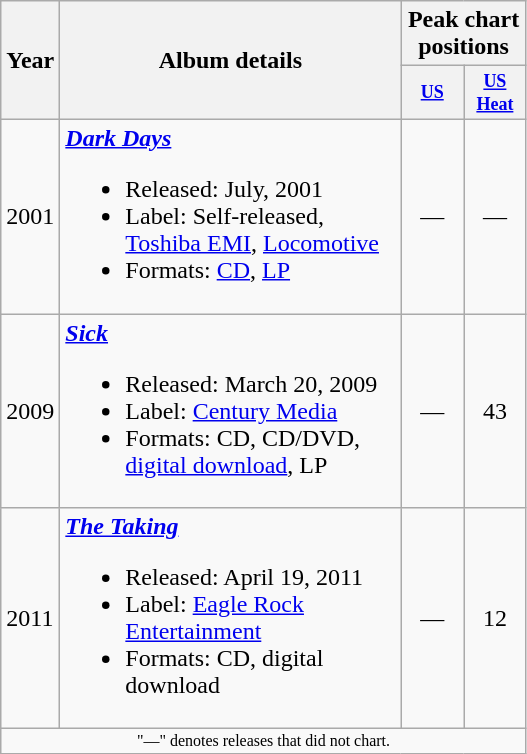<table class="wikitable" border="1">
<tr>
<th rowspan="2">Year</th>
<th rowspan="2" width="220">Album details</th>
<th colspan="2">Peak chart positions</th>
</tr>
<tr>
<th style="width:3em;font-size:75%"><a href='#'>US</a></th>
<th style="width:3em;font-size:75%"><a href='#'>US Heat</a><br></th>
</tr>
<tr>
<td>2001</td>
<td><strong><em><a href='#'>Dark Days</a></em></strong><br><ul><li>Released: July, 2001</li><li>Label: Self-released, <a href='#'>Toshiba EMI</a>, <a href='#'>Locomotive</a></li><li>Formats: <a href='#'>CD</a>, <a href='#'>LP</a></li></ul></td>
<td align="center">—</td>
<td align="center">—</td>
</tr>
<tr>
<td>2009</td>
<td><strong><em><a href='#'>Sick</a></em></strong><br><ul><li>Released: March 20, 2009</li><li>Label: <a href='#'>Century Media</a></li><li>Formats: CD, CD/DVD, <a href='#'>digital download</a>, LP</li></ul></td>
<td align="center">—</td>
<td align="center">43</td>
</tr>
<tr>
<td>2011</td>
<td><strong><em><a href='#'>The Taking</a></em></strong><br><ul><li>Released: April 19, 2011</li><li>Label: <a href='#'>Eagle Rock Entertainment</a></li><li>Formats: CD, digital download</li></ul></td>
<td align="center">—</td>
<td align="center">12</td>
</tr>
<tr>
<td align="center" colspan="15" style="font-size: 8pt">"—" denotes releases that did not chart.</td>
</tr>
</table>
